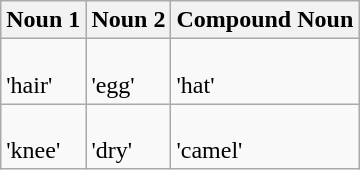<table class="wikitable">
<tr>
<th>Noun 1</th>
<th>Noun 2</th>
<th>Compound Noun</th>
</tr>
<tr>
<td><br>'hair'</td>
<td><br>'egg'</td>
<td><br>'hat'</td>
</tr>
<tr>
<td><br>'knee'</td>
<td><br>'dry'</td>
<td><br>'camel'</td>
</tr>
</table>
